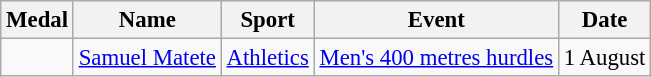<table class="wikitable sortable"  style="font-size:95%">
<tr>
<th>Medal</th>
<th>Name</th>
<th>Sport</th>
<th>Event</th>
<th>Date</th>
</tr>
<tr align=left>
<td></td>
<td><a href='#'>Samuel Matete</a></td>
<td><a href='#'>Athletics</a></td>
<td><a href='#'>Men's 400 metres hurdles</a></td>
<td>1 August</td>
</tr>
</table>
